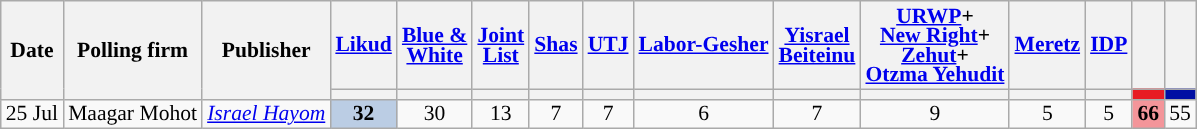<table class="wikitable sortable" style="text-align:center;font-size:90%;line-height:13px">
<tr>
<th rowspan="2">Date</th>
<th rowspan="2">Polling firm</th>
<th rowspan="2">Publisher</th>
<th><a href='#'>Likud</a></th>
<th><a href='#'>Blue &<br>White</a></th>
<th><a href='#'>Joint<br>List</a></th>
<th><a href='#'>Shas</a></th>
<th><a href='#'>UTJ</a></th>
<th><a href='#'>Labor-Gesher</a></th>
<th><a href='#'>Yisrael<br>Beiteinu</a></th>
<th><a href='#'>URWP</a>+<br><a href='#'>New Right</a>+<br><a href='#'>Zehut</a>+<br><a href='#'>Otzma Yehudit</a></th>
<th><a href='#'>Meretz</a></th>
<th><a href='#'>IDP</a></th>
<th></th>
<th></th>
</tr>
<tr>
<th style="background:"></th>
<th style="background:"></th>
<th style="background:"></th>
<th style="background:"></th>
<th style="background:"></th>
<th style="background:"></th>
<th style="background:"></th>
<th style="background:"></th>
<th style="background:"></th>
<th style="background:"></th>
<th style="background:#E81B23;"></th>
<th style="background:#000EA3;"></th>
</tr>
<tr>
<td data-sort-value="2019-07-25">25 Jul</td>
<td>Maagar Mohot</td>
<td><em><a href='#'>Israel Hayom</a></em></td>
<td style="background:#BBCDE4"><strong>32</strong>	</td>
<td>30					</td>
<td>13					</td>
<td>7					</td>
<td>7					</td>
<td>6					</td>
<td>7					</td>
<td>9					</td>
<td>5					</td>
<td>5					</td>
<td style="background:#F4959A"><strong>66</strong>	</td>
<td>55					</td>
</tr>
</table>
